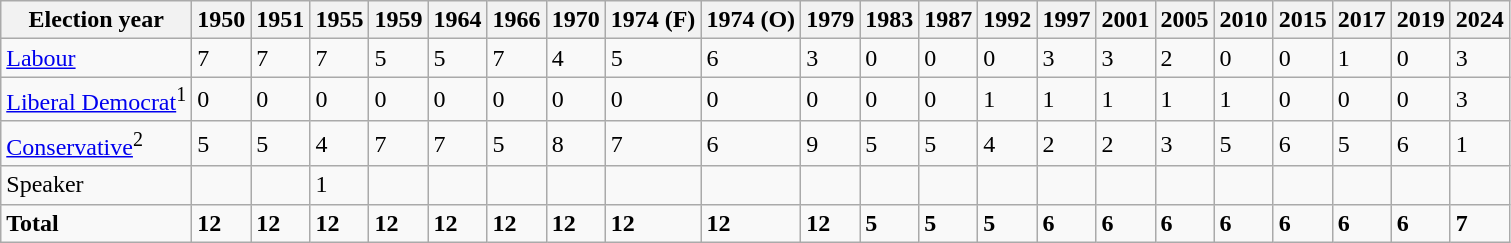<table class="wikitable">
<tr>
<th>Election year</th>
<th>1950</th>
<th>1951</th>
<th>1955</th>
<th>1959</th>
<th>1964</th>
<th>1966</th>
<th>1970</th>
<th>1974 (F)</th>
<th>1974 (O)</th>
<th>1979</th>
<th>1983</th>
<th>1987</th>
<th>1992</th>
<th>1997</th>
<th>2001</th>
<th>2005</th>
<th>2010</th>
<th>2015</th>
<th>2017</th>
<th>2019</th>
<th>2024</th>
</tr>
<tr>
<td><a href='#'>Labour</a></td>
<td>7</td>
<td>7</td>
<td>7</td>
<td>5</td>
<td>5</td>
<td>7</td>
<td>4</td>
<td>5</td>
<td>6</td>
<td>3</td>
<td>0</td>
<td>0</td>
<td>0</td>
<td>3</td>
<td>3</td>
<td>2</td>
<td>0</td>
<td>0</td>
<td>1</td>
<td>0</td>
<td>3</td>
</tr>
<tr>
<td><a href='#'>Liberal Democrat</a><sup>1</sup></td>
<td>0</td>
<td>0</td>
<td>0</td>
<td>0</td>
<td>0</td>
<td>0</td>
<td>0</td>
<td>0</td>
<td>0</td>
<td>0</td>
<td>0</td>
<td>0</td>
<td>1</td>
<td>1</td>
<td>1</td>
<td>1</td>
<td>1</td>
<td>0</td>
<td>0</td>
<td>0</td>
<td>3</td>
</tr>
<tr>
<td><a href='#'>Conservative</a><sup>2</sup></td>
<td>5</td>
<td>5</td>
<td>4</td>
<td>7</td>
<td>7</td>
<td>5</td>
<td>8</td>
<td>7</td>
<td>6</td>
<td>9</td>
<td>5</td>
<td>5</td>
<td>4</td>
<td>2</td>
<td>2</td>
<td>3</td>
<td>5</td>
<td>6</td>
<td>5</td>
<td>6</td>
<td>1</td>
</tr>
<tr>
<td>Speaker</td>
<td></td>
<td></td>
<td>1</td>
<td></td>
<td></td>
<td></td>
<td></td>
<td></td>
<td></td>
<td></td>
<td></td>
<td></td>
<td></td>
<td></td>
<td></td>
<td></td>
<td></td>
<td></td>
<td></td>
<td></td>
<td></td>
</tr>
<tr>
<td><strong>Total</strong></td>
<td><strong>12</strong></td>
<td><strong>12</strong></td>
<td><strong>12</strong></td>
<td><strong>12</strong></td>
<td><strong>12</strong></td>
<td><strong>12</strong></td>
<td><strong>12</strong></td>
<td><strong>12</strong></td>
<td><strong>12</strong></td>
<td><strong>12</strong></td>
<td><strong>5</strong></td>
<td><strong>5</strong></td>
<td><strong>5</strong></td>
<td><strong>6</strong></td>
<td><strong>6</strong></td>
<td><strong>6</strong></td>
<td><strong>6</strong></td>
<td><strong>6</strong></td>
<td><strong>6</strong></td>
<td><strong>6</strong></td>
<td><strong>7</strong></td>
</tr>
</table>
